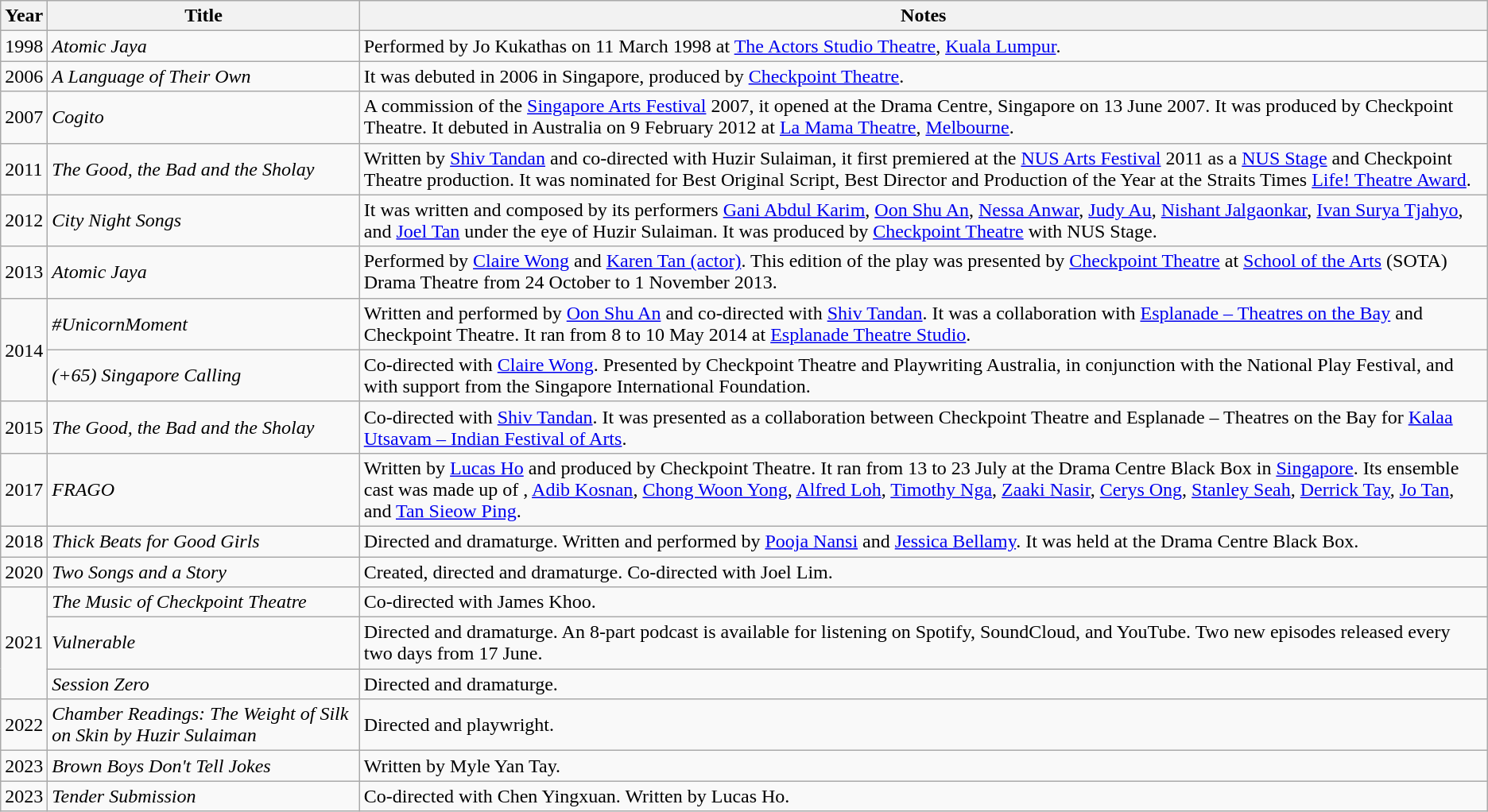<table class="wikitable sortable">
<tr>
<th>Year</th>
<th>Title</th>
<th class="unsortable">Notes</th>
</tr>
<tr>
<td>1998</td>
<td><em>Atomic Jaya</em></td>
<td>Performed by Jo Kukathas on 11 March 1998 at <a href='#'>The Actors Studio Theatre</a>, <a href='#'>Kuala Lumpur</a>.</td>
</tr>
<tr>
<td>2006</td>
<td><em>A Language of Their Own</em></td>
<td>It was debuted in 2006 in Singapore, produced by <a href='#'>Checkpoint Theatre</a>.</td>
</tr>
<tr>
<td>2007</td>
<td><em>Cogito</em></td>
<td>A commission of the <a href='#'>Singapore Arts Festival</a> 2007, it opened at the Drama Centre, Singapore on 13 June 2007. It was produced by Checkpoint Theatre. It debuted in Australia on 9 February 2012 at <a href='#'>La Mama Theatre</a>, <a href='#'>Melbourne</a>.</td>
</tr>
<tr>
<td>2011</td>
<td><em>The Good, the Bad and the Sholay</em></td>
<td>Written by <a href='#'>Shiv Tandan</a> and co-directed with Huzir Sulaiman, it first premiered at the <a href='#'>NUS Arts Festival</a> 2011 as a <a href='#'>NUS Stage</a> and Checkpoint Theatre production. It was nominated for Best Original Script, Best Director and Production of the Year at the Straits Times <a href='#'>Life! Theatre Award</a>.</td>
</tr>
<tr>
<td>2012</td>
<td><em>City Night Songs</em></td>
<td>It was written and composed by its performers <a href='#'>Gani Abdul Karim</a>, <a href='#'>Oon Shu An</a>, <a href='#'>Nessa Anwar</a>, <a href='#'>Judy Au</a>, <a href='#'>Nishant Jalgaonkar</a>, <a href='#'>Ivan Surya Tjahyo</a>, and <a href='#'>Joel Tan</a> under the eye of Huzir Sulaiman. It was produced by <a href='#'>Checkpoint Theatre</a> with NUS Stage.</td>
</tr>
<tr>
<td>2013</td>
<td><em>Atomic Jaya</em></td>
<td>Performed by <a href='#'>Claire Wong</a> and <a href='#'>Karen Tan (actor)</a>. This edition of the play was presented by <a href='#'>Checkpoint Theatre</a> at <a href='#'>School of the Arts</a> (SOTA) Drama Theatre from 24 October to 1 November 2013.</td>
</tr>
<tr>
<td rowspan="2">2014</td>
<td><em>#UnicornMoment</em></td>
<td>Written and performed by <a href='#'>Oon Shu An</a> and co-directed with <a href='#'>Shiv Tandan</a>. It was a collaboration with <a href='#'>Esplanade – Theatres on the Bay</a> and Checkpoint Theatre. It ran from 8 to 10 May 2014 at <a href='#'>Esplanade Theatre Studio</a>.</td>
</tr>
<tr>
<td><em>(+65) Singapore Calling</em></td>
<td>Co-directed with <a href='#'>Claire Wong</a>. Presented by Checkpoint Theatre and Playwriting Australia, in conjunction with the National Play Festival, and with support from the Singapore International Foundation.</td>
</tr>
<tr>
<td>2015</td>
<td><em>The Good, the Bad and the Sholay</em></td>
<td>Co-directed with <a href='#'>Shiv Tandan</a>. It was presented as a collaboration between Checkpoint Theatre and Esplanade – Theatres on the Bay for <a href='#'>Kalaa Utsavam – Indian Festival of Arts</a>.</td>
</tr>
<tr>
<td>2017</td>
<td><em>FRAGO</em></td>
<td>Written by <a href='#'>Lucas Ho</a> and produced by Checkpoint Theatre. It ran from 13 to 23 July at the Drama Centre Black Box in <a href='#'>Singapore</a>. Its ensemble cast was made up of , <a href='#'>Adib Kosnan</a>, <a href='#'>Chong Woon Yong</a>, <a href='#'>Alfred Loh</a>, <a href='#'>Timothy Nga</a>, <a href='#'>Zaaki Nasir</a>, <a href='#'>Cerys Ong</a>, <a href='#'>Stanley Seah</a>, <a href='#'>Derrick Tay</a>, <a href='#'>Jo Tan</a>, and <a href='#'>Tan Sieow Ping</a>.</td>
</tr>
<tr>
<td>2018</td>
<td><em>Thick Beats for Good Girls</em></td>
<td>Directed and dramaturge. Written and performed by <a href='#'>Pooja Nansi</a> and <a href='#'>Jessica Bellamy</a>. It was held at the Drama Centre Black Box.</td>
</tr>
<tr>
<td>2020</td>
<td><em>Two Songs and a Story</em></td>
<td>Created, directed and dramaturge. Co-directed with Joel Lim.</td>
</tr>
<tr>
<td rowspan="3">2021</td>
<td><em>The Music of Checkpoint Theatre</em></td>
<td>Co-directed with James Khoo.</td>
</tr>
<tr>
<td><em>Vulnerable</em></td>
<td>Directed and dramaturge. An 8-part podcast is available for listening on Spotify, SoundCloud, and YouTube. Two new episodes released every two days from 17 June.</td>
</tr>
<tr>
<td><em>Session Zero</em></td>
<td>Directed and dramaturge.</td>
</tr>
<tr>
<td>2022</td>
<td><em>Chamber Readings: The Weight of Silk on Skin by Huzir Sulaiman</em></td>
<td>Directed and playwright.</td>
</tr>
<tr>
<td>2023</td>
<td><em>Brown Boys Don't Tell Jokes</em></td>
<td>Written by Myle Yan Tay.</td>
</tr>
<tr>
<td>2023</td>
<td><em>Tender Submission</em></td>
<td>Co-directed with Chen Yingxuan. Written by Lucas Ho.</td>
</tr>
</table>
